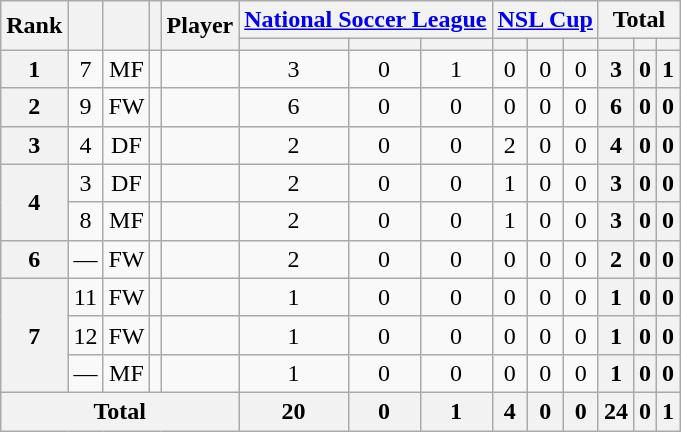<table class="wikitable sortable" style="text-align:center">
<tr>
<th rowspan="2">Rank</th>
<th rowspan="2"></th>
<th rowspan="2"></th>
<th rowspan="2"></th>
<th rowspan="2">Player</th>
<th colspan="3"><a href='#'>National Soccer League</a></th>
<th colspan="3"><a href='#'>NSL Cup</a></th>
<th colspan="3">Total</th>
</tr>
<tr>
<th></th>
<th></th>
<th></th>
<th></th>
<th></th>
<th></th>
<th></th>
<th></th>
<th></th>
</tr>
<tr>
<th>1</th>
<td>7</td>
<td>MF</td>
<td></td>
<td align="left"><br></td>
<td>3</td>
<td>0</td>
<td>1<br></td>
<td>0</td>
<td>0</td>
<td>0<br></td>
<th>3</th>
<th>0</th>
<th>1</th>
</tr>
<tr>
<th>2</th>
<td>9</td>
<td>FW</td>
<td></td>
<td align="left"><br></td>
<td>6</td>
<td>0</td>
<td>0<br></td>
<td>0</td>
<td>0</td>
<td>0<br></td>
<th>6</th>
<th>0</th>
<th>0</th>
</tr>
<tr>
<th>3</th>
<td>4</td>
<td>DF</td>
<td></td>
<td align="left"><br></td>
<td>2</td>
<td>0</td>
<td>0<br></td>
<td>2</td>
<td>0</td>
<td>0<br></td>
<th>4</th>
<th>0</th>
<th>0</th>
</tr>
<tr>
<th rowspan="2">4</th>
<td>3</td>
<td>DF</td>
<td></td>
<td align="left"><br></td>
<td>2</td>
<td>0</td>
<td>0<br></td>
<td>1</td>
<td>0</td>
<td>0<br></td>
<th>3</th>
<th>0</th>
<th>0</th>
</tr>
<tr>
<td>8</td>
<td>MF</td>
<td></td>
<td align="left"><br></td>
<td>2</td>
<td>0</td>
<td>0<br></td>
<td>1</td>
<td>0</td>
<td>0<br></td>
<th>3</th>
<th>0</th>
<th>0</th>
</tr>
<tr>
<th>6</th>
<td>—</td>
<td>FW</td>
<td></td>
<td align="left"><br></td>
<td>2</td>
<td>0</td>
<td>0<br></td>
<td>0</td>
<td>0</td>
<td>0<br></td>
<th>2</th>
<th>0</th>
<th>0</th>
</tr>
<tr>
<th rowspan="3">7</th>
<td>11</td>
<td>FW</td>
<td></td>
<td align="left"><br></td>
<td>1</td>
<td>0</td>
<td>0<br></td>
<td>0</td>
<td>0</td>
<td>0<br></td>
<th>1</th>
<th>0</th>
<th>0</th>
</tr>
<tr>
<td>12</td>
<td>FW</td>
<td></td>
<td align="left"><br></td>
<td>1</td>
<td>0</td>
<td>0<br></td>
<td>0</td>
<td>0</td>
<td>0<br></td>
<th>1</th>
<th>0</th>
<th>0</th>
</tr>
<tr>
<td>—</td>
<td>MF</td>
<td></td>
<td align="left"><br></td>
<td>1</td>
<td>0</td>
<td>0<br></td>
<td>0</td>
<td>0</td>
<td>0<br></td>
<th>1</th>
<th>0</th>
<th>0</th>
</tr>
<tr>
<th colspan="5">Total<br></th>
<th>20</th>
<th>0</th>
<th>1<br></th>
<th>4</th>
<th>0</th>
<th>0<br></th>
<th>24</th>
<th>0</th>
<th>1</th>
</tr>
</table>
